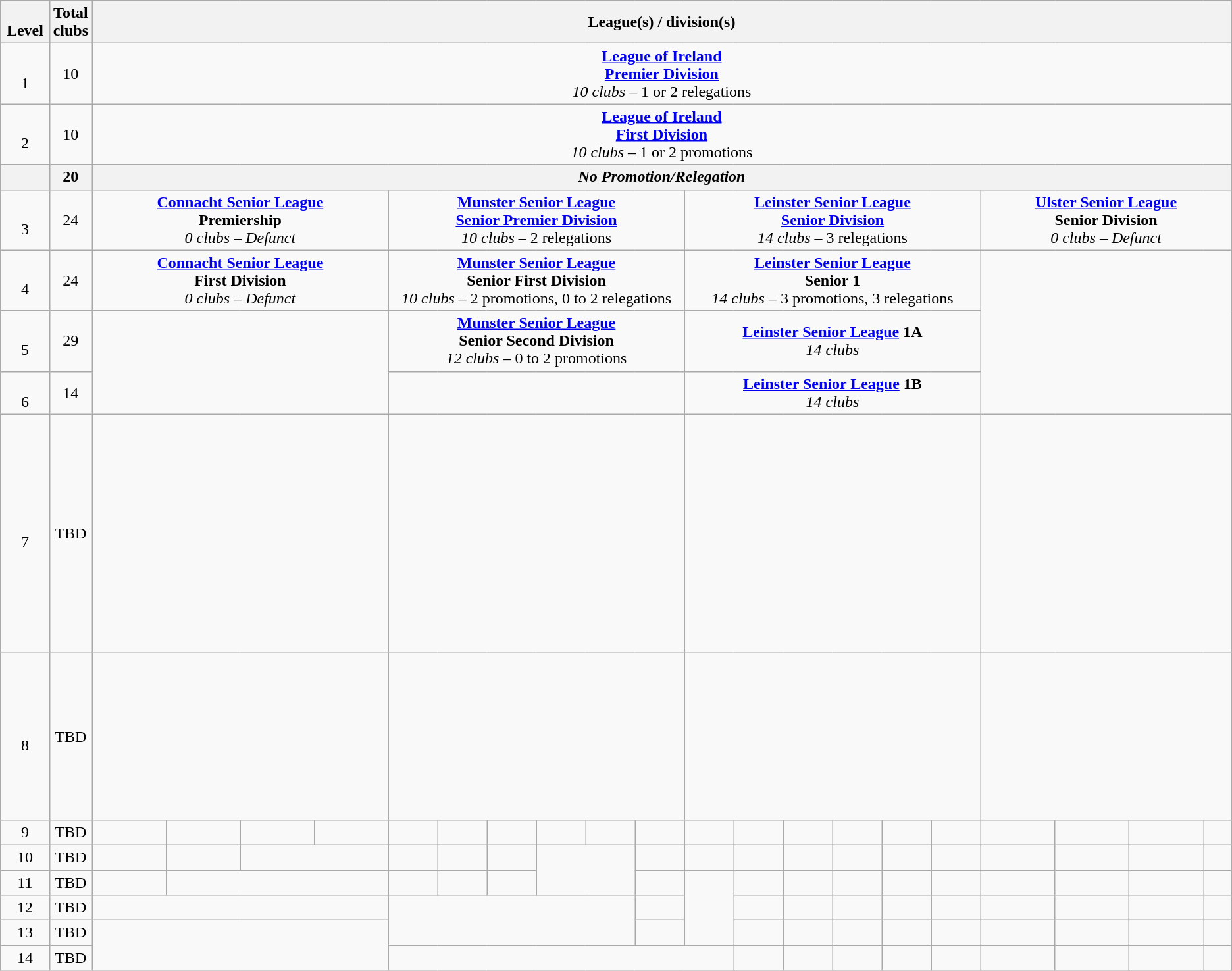<table class="wikitable" style="text-align: center;">
<tr>
<th colspan="1"><br>Level</th>
<th>Total clubs</th>
<th colspan="20">League(s) / division(s)</th>
</tr>
<tr>
<td colspan="1" width="4%"><br>1</td>
<td>10</td>
<td colspan="20"><strong><a href='#'>League of Ireland<br>Premier Division</a></strong><br> <em>10 clubs</em> – 1 or 2 relegations</td>
</tr>
<tr>
<td colspan="1" width="4%"><br>2</td>
<td>10</td>
<td colspan="20"><strong><a href='#'>League of Ireland<br>First Division</a></strong><br> <em>10 clubs</em> – 1 or 2 promotions</td>
</tr>
<tr>
<th colspan="1" width="4%"></th>
<th>20</th>
<th colspan="20"><em>No Promotion/Relegation</em></th>
</tr>
<tr>
<td colspan="1" width="4%"><br>3</td>
<td>24</td>
<td colspan="4" width="25%"><strong><a href='#'>Connacht Senior League</a><br>Premiership</strong><br><em>0 clubs</em> – <em>Defunct</em></td>
<td colspan="6" width="25%"><strong><a href='#'>Munster Senior League<br> Senior Premier Division</a></strong><br><em>10 clubs</em> – 2 relegations</td>
<td colspan="6" width="25%"><strong><a href='#'>Leinster Senior League<br> Senior Division</a></strong><br><em>14 clubs</em> – 3 relegations</td>
<td colspan="4" width="25%"><strong><a href='#'>Ulster Senior League</a><br> Senior Division </strong><br><em>0 clubs</em> – <em>Defunct</em></td>
</tr>
<tr>
<td colspan="1" width="4%"><br>4</td>
<td>24</td>
<td colspan="4" width="25%"><strong><a href='#'>Connacht Senior League</a><br>First Division</strong><br><em>0 clubs</em> – <em>Defunct</em></td>
<td colspan="6" width="25%"><strong><a href='#'>Munster Senior League</a><br> Senior First Division</strong><br><em>10 clubs</em> – 2 promotions, 0 to 2 relegations</td>
<td colspan="6" width="24%"><strong><a href='#'>Leinster Senior League</a><br> Senior 1</strong><br><em>14 clubs</em> – 3 promotions, 3 relegations</td>
<td colspan="4" rowspan="3"></td>
</tr>
<tr>
<td colspan="1" width="4%"><br>5</td>
<td>29</td>
<td colspan="4" rowspan="2"></td>
<td colspan="6" width="24%"><strong><a href='#'>Munster Senior League</a><br> Senior Second Division</strong><br><em>12 clubs</em> – 0 to 2 promotions</td>
<td colspan="6" width="24%"><strong><a href='#'>Leinster Senior League</a> 1A</strong><br><em>14 clubs</em></td>
</tr>
<tr>
<td colspan="1" width="4%"><br>6</td>
<td>14</td>
<td colspan="6"></td>
<td colspan="6" width="24%"><strong><a href='#'>Leinster Senior League</a> 1B</strong><br><em>14 clubs</em></td>
</tr>
<tr>
<td colspan="1" width="4%"><br>7</td>
<td>TBD</td>
<td colspan="4"><br>
</td>
<td colspan="6"><br><br>
<br>
<br>
<br>
<br>
<br>
<br><br>
<br>
<br>
<br>
<br></td>
<td colspan="6"><br>
</td>
<td colspan="4"><br>
</td>
</tr>
<tr>
<td colspan="1" width="4%"><br>8</td>
<td>TBD</td>
<td colspan="4"><br><br>
<br>
<br>
</td>
<td colspan="6"><br><br>
<br>
<br>
<br>
<br>
<br>
<br>
<br></td>
<td colspan="6"><br><br>
<br>
<br>
<br>
</td>
<td colspan="4"><br></td>
</tr>
<tr>
<td>9</td>
<td>TBD</td>
<td><br></td>
<td></td>
<td></td>
<td></td>
<td></td>
<td></td>
<td></td>
<td></td>
<td></td>
<td></td>
<td></td>
<td></td>
<td></td>
<td></td>
<td></td>
<td></td>
<td></td>
<td></td>
<td></td>
</tr>
<tr>
<td>10</td>
<td>TBD</td>
<td></td>
<td></td>
<td colspan="2"></td>
<td></td>
<td></td>
<td></td>
<td colspan="2" rowspan="2"></td>
<td></td>
<td></td>
<td></td>
<td></td>
<td></td>
<td></td>
<td></td>
<td></td>
<td></td>
<td></td>
<td></td>
</tr>
<tr>
<td>11</td>
<td>TBD</td>
<td></td>
<td colspan="3"></td>
<td></td>
<td colspan="1"></td>
<td></td>
<td></td>
<td rowspan="3"></td>
<td></td>
<td></td>
<td></td>
<td></td>
<td></td>
<td></td>
<td></td>
<td></td>
<td></td>
</tr>
<tr>
<td>12</td>
<td>TBD</td>
<td colspan="4"></td>
<td colspan="5" rowspan="2"></td>
<td></td>
<td></td>
<td></td>
<td></td>
<td></td>
<td></td>
<td></td>
<td></td>
<td></td>
<td></td>
</tr>
<tr>
<td>13</td>
<td>TBD</td>
<td colspan="4" rowspan="2"></td>
<td></td>
<td></td>
<td></td>
<td></td>
<td></td>
<td></td>
<td></td>
<td></td>
<td></td>
<td></td>
</tr>
<tr>
<td>14</td>
<td>TBD</td>
<td colspan="7"></td>
<td></td>
<td></td>
<td></td>
<td></td>
<td></td>
<td></td>
<td></td>
<td></td>
<td></td>
</tr>
</table>
